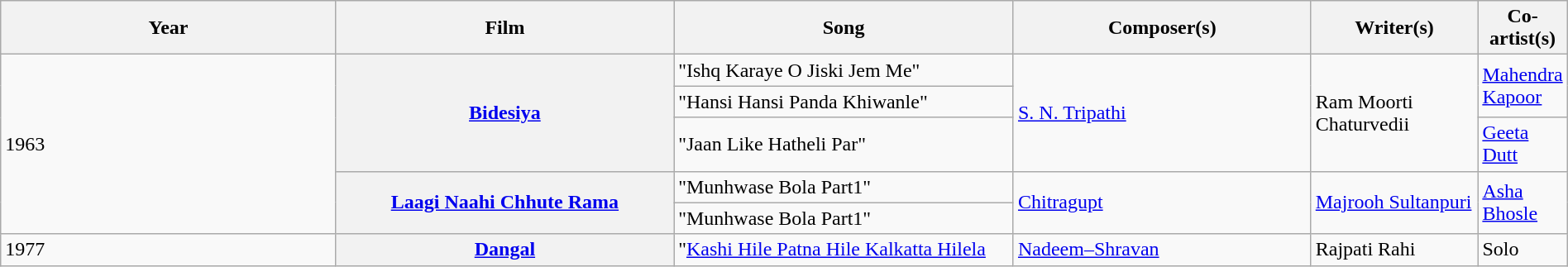<table class="wikitable plainrowheaders" width="100%">
<tr>
<th width="23%" scope="col"><strong>Year</strong></th>
<th width="23%" scope="col"><strong>Film</strong></th>
<th width="23%" scope="col"><strong>Song</strong></th>
<th width="20%" scope="col"><strong>Composer(s)</strong></th>
<th width="16%" scope="col"><strong>Writer(s)</strong></th>
<th width="18%" scope="col"><strong>Co-artist(s)</strong></th>
</tr>
<tr>
<td rowspan="5">1963</td>
<th rowspan="3"><a href='#'>Bidesiya</a></th>
<td>"Ishq Karaye O Jiski Jem Me"</td>
<td rowspan="3"><a href='#'>S. N. Tripathi</a></td>
<td rowspan="3">Ram Moorti Chaturvedii</td>
<td rowspan="2"><a href='#'>Mahendra Kapoor</a></td>
</tr>
<tr>
<td>"Hansi Hansi Panda Khiwanle"</td>
</tr>
<tr>
<td>"Jaan Like Hatheli Par"</td>
<td><a href='#'>Geeta Dutt</a></td>
</tr>
<tr>
<th rowspan="2"><a href='#'>Laagi Naahi Chhute Rama</a></th>
<td>"Munhwase Bola Part1"</td>
<td rowspan="2"><a href='#'>Chitragupt</a></td>
<td rowspan="2"><a href='#'>Majrooh Sultanpuri</a></td>
<td rowspan="2"><a href='#'>Asha Bhosle</a></td>
</tr>
<tr>
<td>"Munhwase Bola Part1"</td>
</tr>
<tr>
<td>1977</td>
<th><a href='#'>Dangal</a></th>
<td>"<a href='#'>Kashi Hile Patna Hile Kalkatta Hilela</a></td>
<td><a href='#'>Nadeem–Shravan</a></td>
<td>Rajpati Rahi</td>
<td>Solo</td>
</tr>
</table>
